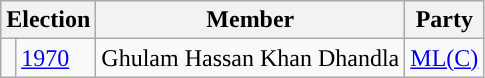<table class="wikitable">
<tr>
<th colspan="2">Election</th>
<th>Member</th>
<th>Party</th>
</tr>
<tr>
<td style="background-color: "></td>
<td><a href='#'>1970</a></td>
<td>Ghulam Hassan Khan Dhandla</td>
<td><a href='#'>ML(C)</a></td>
</tr>
</table>
